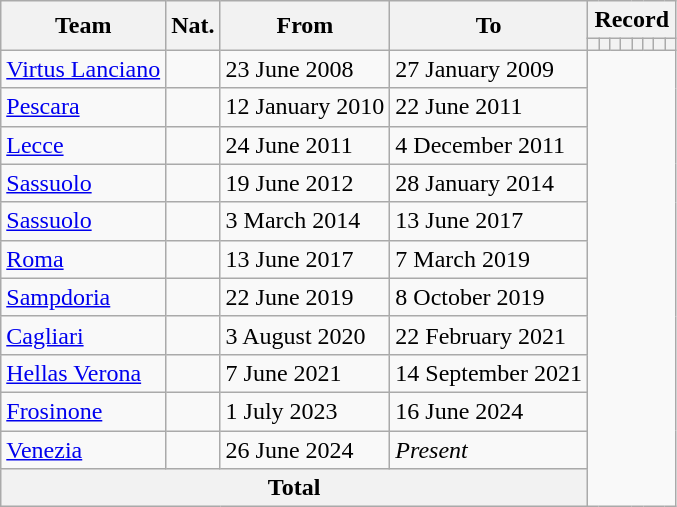<table class="wikitable" style="text-align: center">
<tr>
<th rowspan="2">Team</th>
<th rowspan="2">Nat.</th>
<th rowspan="2">From</th>
<th rowspan="2">To</th>
<th colspan="8">Record</th>
</tr>
<tr>
<th></th>
<th></th>
<th></th>
<th></th>
<th></th>
<th></th>
<th></th>
<th></th>
</tr>
<tr>
<td align="left"><a href='#'>Virtus Lanciano</a></td>
<td></td>
<td align="left">23 June 2008</td>
<td align="left">27 January 2009<br></td>
</tr>
<tr>
<td align="left"><a href='#'>Pescara</a></td>
<td></td>
<td align="left">12 January 2010</td>
<td align="left">22 June 2011<br></td>
</tr>
<tr>
<td align="left"><a href='#'>Lecce</a></td>
<td></td>
<td align="left">24 June 2011</td>
<td align="left">4 December 2011<br></td>
</tr>
<tr>
<td align="left"><a href='#'>Sassuolo</a></td>
<td></td>
<td align="left">19 June 2012</td>
<td align="left">28 January 2014<br></td>
</tr>
<tr>
<td align="left"><a href='#'>Sassuolo</a></td>
<td></td>
<td align="left">3 March 2014</td>
<td align="left">13 June 2017<br></td>
</tr>
<tr>
<td align="left"><a href='#'>Roma</a></td>
<td></td>
<td align="left">13 June 2017</td>
<td align="left">7 March 2019<br></td>
</tr>
<tr>
<td align="left"><a href='#'>Sampdoria</a></td>
<td></td>
<td align="left">22 June 2019</td>
<td align="left">8 October 2019<br></td>
</tr>
<tr>
<td align="left"><a href='#'>Cagliari</a></td>
<td></td>
<td align="left">3 August 2020</td>
<td align="left">22 February 2021<br></td>
</tr>
<tr>
<td align="left"><a href='#'>Hellas Verona</a></td>
<td></td>
<td align="left">7 June 2021</td>
<td align="left">14 September 2021<br></td>
</tr>
<tr>
<td align="left"><a href='#'>Frosinone</a></td>
<td></td>
<td align="left">1 July 2023</td>
<td align="left">16 June 2024<br></td>
</tr>
<tr>
<td align="left"><a href='#'>Venezia</a></td>
<td></td>
<td align="left">26 June 2024</td>
<td align="left"><em>Present</em><br></td>
</tr>
<tr>
<th colspan="4">Total<br></th>
</tr>
</table>
